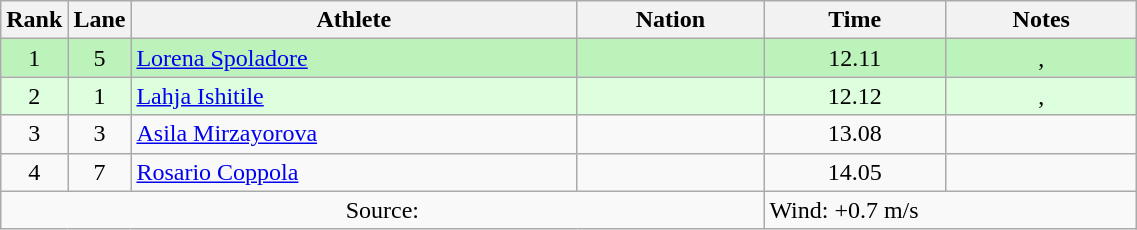<table class="wikitable sortable" style="text-align:center;width: 60%;">
<tr>
<th scope="col" style="width: 10px;">Rank</th>
<th scope="col" style="width: 10px;">Lane</th>
<th scope="col">Athlete</th>
<th scope="col">Nation</th>
<th scope="col">Time</th>
<th scope="col">Notes</th>
</tr>
<tr bgcolor=bbf3bb>
<td>1</td>
<td>5</td>
<td align=left><a href='#'>Lorena Spoladore</a><br></td>
<td align=left></td>
<td>12.11</td>
<td>, </td>
</tr>
<tr bgcolor=ddffdd>
<td>2</td>
<td>1</td>
<td align=left><a href='#'>Lahja Ishitile</a><br></td>
<td align=left></td>
<td>12.12</td>
<td>, </td>
</tr>
<tr>
<td>3</td>
<td>3</td>
<td align=left><a href='#'>Asila Mirzayorova</a><br></td>
<td align=left></td>
<td>13.08</td>
<td></td>
</tr>
<tr>
<td>4</td>
<td>7</td>
<td align=left><a href='#'>Rosario Coppola</a><br></td>
<td align=left></td>
<td>14.05</td>
<td></td>
</tr>
<tr class="sortbottom">
<td colspan="4">Source:</td>
<td colspan="2" style="text-align:left;">Wind: +0.7 m/s</td>
</tr>
</table>
